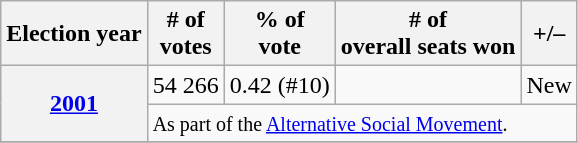<table class=wikitable>
<tr>
<th>Election year</th>
<th># of<br>votes</th>
<th>% of<br>vote</th>
<th># of<br>overall seats won</th>
<th>+/–</th>
</tr>
<tr>
<th rowspan="2"><a href='#'>2001</a></th>
<td>54 266</td>
<td>0.42 (#10)</td>
<td></td>
<td>New</td>
</tr>
<tr>
<td colspan=7><small>As part of the <a href='#'>Alternative Social Movement</a>.</small></td>
</tr>
<tr>
</tr>
</table>
